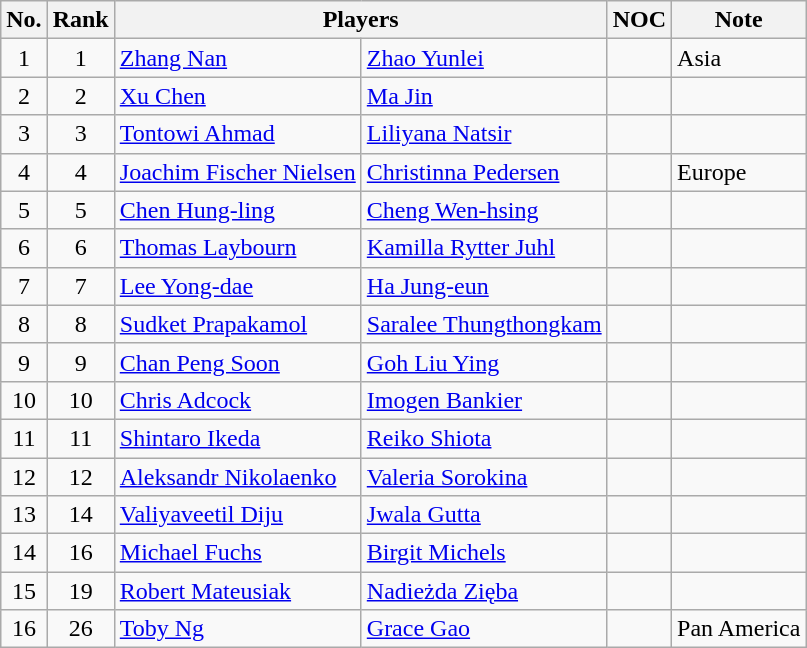<table class="wikitable">
<tr>
<th>No.</th>
<th>Rank</th>
<th colspan="2">Players</th>
<th>NOC</th>
<th>Note</th>
</tr>
<tr>
<td align="center">1</td>
<td align="center">1</td>
<td><a href='#'>Zhang Nan</a></td>
<td><a href='#'>Zhao Yunlei</a></td>
<td></td>
<td>Asia</td>
</tr>
<tr>
<td align="center">2</td>
<td align="center">2</td>
<td><a href='#'>Xu Chen</a></td>
<td><a href='#'>Ma Jin</a></td>
<td></td>
<td></td>
</tr>
<tr>
<td align="center">3</td>
<td align="center">3</td>
<td><a href='#'>Tontowi Ahmad</a></td>
<td><a href='#'>Liliyana Natsir</a></td>
<td></td>
<td></td>
</tr>
<tr>
<td align="center">4</td>
<td align="center">4</td>
<td><a href='#'>Joachim Fischer Nielsen</a></td>
<td><a href='#'>Christinna Pedersen</a></td>
<td></td>
<td>Europe</td>
</tr>
<tr>
<td align="center">5</td>
<td align="center">5</td>
<td><a href='#'>Chen Hung-ling</a></td>
<td><a href='#'>Cheng Wen-hsing</a></td>
<td></td>
<td></td>
</tr>
<tr>
<td align="center">6</td>
<td align="center">6</td>
<td><a href='#'>Thomas Laybourn</a></td>
<td><a href='#'>Kamilla Rytter Juhl</a></td>
<td></td>
<td></td>
</tr>
<tr>
<td align="center">7</td>
<td align="center">7</td>
<td><a href='#'>Lee Yong-dae</a></td>
<td><a href='#'>Ha Jung-eun</a></td>
<td></td>
<td></td>
</tr>
<tr>
<td align="center">8</td>
<td align="center">8</td>
<td><a href='#'>Sudket Prapakamol</a></td>
<td><a href='#'>Saralee Thungthongkam</a></td>
<td></td>
<td></td>
</tr>
<tr>
<td align="center">9</td>
<td align="center">9</td>
<td><a href='#'>Chan Peng Soon</a></td>
<td><a href='#'>Goh Liu Ying</a></td>
<td></td>
<td></td>
</tr>
<tr>
<td align="center">10</td>
<td align="center">10</td>
<td><a href='#'>Chris Adcock</a></td>
<td><a href='#'>Imogen Bankier</a></td>
<td></td>
<td></td>
</tr>
<tr>
<td align="center">11</td>
<td align="center">11</td>
<td><a href='#'>Shintaro Ikeda</a></td>
<td><a href='#'>Reiko Shiota</a></td>
<td></td>
<td></td>
</tr>
<tr>
<td align="center">12</td>
<td align="center">12</td>
<td><a href='#'>Aleksandr Nikolaenko</a></td>
<td><a href='#'>Valeria Sorokina</a></td>
<td></td>
<td></td>
</tr>
<tr>
<td align="center">13</td>
<td align="center">14</td>
<td><a href='#'>Valiyaveetil Diju</a></td>
<td><a href='#'>Jwala Gutta</a></td>
<td></td>
<td></td>
</tr>
<tr>
<td align="center">14</td>
<td align="center">16</td>
<td><a href='#'>Michael Fuchs</a></td>
<td><a href='#'>Birgit Michels</a></td>
<td></td>
<td></td>
</tr>
<tr>
<td align="center">15</td>
<td align="center">19</td>
<td><a href='#'>Robert Mateusiak</a></td>
<td><a href='#'>Nadieżda Zięba</a></td>
<td></td>
<td></td>
</tr>
<tr>
<td align="center">16</td>
<td align="center">26</td>
<td><a href='#'>Toby Ng</a></td>
<td><a href='#'>Grace Gao</a></td>
<td></td>
<td>Pan America</td>
</tr>
</table>
